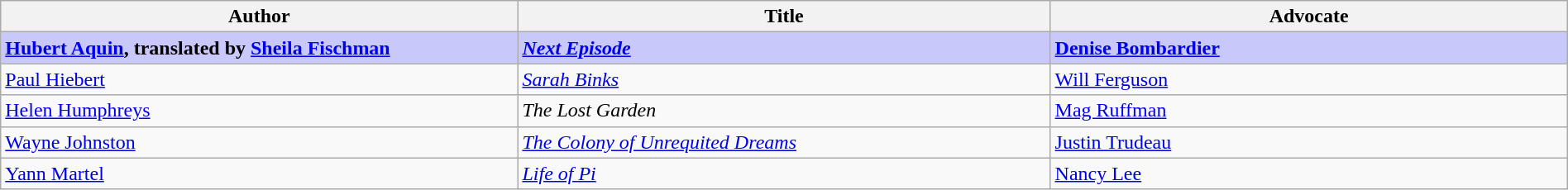<table class="wikitable" style="width:100%;">
<tr>
<th width=33%>Author</th>
<th width=34%>Title</th>
<th width=34%>Advocate</th>
</tr>
<tr>
<td style="background:#C8C8FA"><strong><a href='#'>Hubert Aquin</a>, translated by <a href='#'>Sheila Fischman</a></strong></td>
<td style="background:#C8C8FA"><strong><em><a href='#'>Next Episode</a></em></strong></td>
<td style="background:#C8C8FA"><strong><a href='#'>Denise Bombardier</a></strong></td>
</tr>
<tr>
<td><a href='#'>Paul Hiebert</a></td>
<td><em><a href='#'>Sarah Binks</a></em></td>
<td><a href='#'>Will Ferguson</a></td>
</tr>
<tr>
<td><a href='#'>Helen Humphreys</a></td>
<td><em>The Lost Garden</em></td>
<td><a href='#'>Mag Ruffman</a></td>
</tr>
<tr>
<td><a href='#'>Wayne Johnston</a></td>
<td><em><a href='#'>The Colony of Unrequited Dreams</a></em></td>
<td><a href='#'>Justin Trudeau</a></td>
</tr>
<tr>
<td><a href='#'>Yann Martel</a></td>
<td><em><a href='#'>Life of Pi</a></em></td>
<td><a href='#'>Nancy Lee</a></td>
</tr>
</table>
